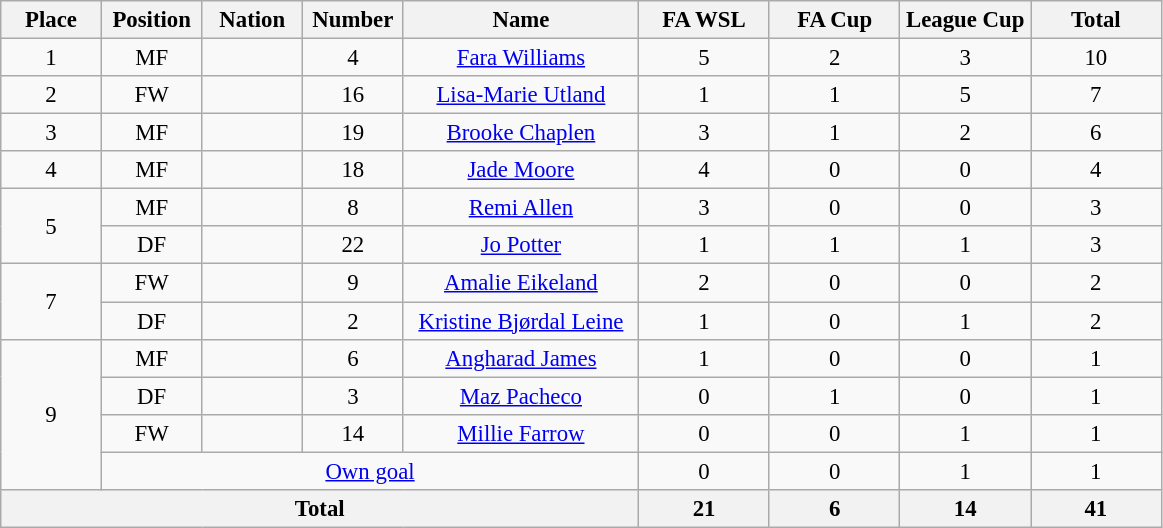<table class="wikitable" style="font-size: 95%; text-align: center;">
<tr>
<th width=60>Place</th>
<th width=60>Position</th>
<th width=60>Nation</th>
<th width=60>Number</th>
<th width=150>Name</th>
<th width=80>FA WSL</th>
<th width=80>FA Cup</th>
<th width=80>League Cup</th>
<th width=80>Total</th>
</tr>
<tr>
<td>1</td>
<td>MF</td>
<td></td>
<td>4</td>
<td><a href='#'>Fara Williams</a></td>
<td>5</td>
<td>2</td>
<td>3</td>
<td>10</td>
</tr>
<tr>
<td>2</td>
<td>FW</td>
<td></td>
<td>16</td>
<td><a href='#'>Lisa-Marie Utland</a></td>
<td>1</td>
<td>1</td>
<td>5</td>
<td>7</td>
</tr>
<tr>
<td>3</td>
<td>MF</td>
<td></td>
<td>19</td>
<td><a href='#'>Brooke Chaplen</a></td>
<td>3</td>
<td>1</td>
<td>2</td>
<td>6</td>
</tr>
<tr>
<td>4</td>
<td>MF</td>
<td></td>
<td>18</td>
<td><a href='#'>Jade Moore</a></td>
<td>4</td>
<td>0</td>
<td>0</td>
<td>4</td>
</tr>
<tr>
<td rowspan="2">5</td>
<td>MF</td>
<td></td>
<td>8</td>
<td><a href='#'>Remi Allen</a></td>
<td>3</td>
<td>0</td>
<td>0</td>
<td>3</td>
</tr>
<tr>
<td>DF</td>
<td></td>
<td>22</td>
<td><a href='#'>Jo Potter</a></td>
<td>1</td>
<td>1</td>
<td>1</td>
<td>3</td>
</tr>
<tr>
<td rowspan="2">7</td>
<td>FW</td>
<td></td>
<td>9</td>
<td><a href='#'>Amalie Eikeland</a></td>
<td>2</td>
<td>0</td>
<td>0</td>
<td>2</td>
</tr>
<tr>
<td>DF</td>
<td></td>
<td>2</td>
<td><a href='#'>Kristine Bjørdal Leine</a></td>
<td>1</td>
<td>0</td>
<td>1</td>
<td>2</td>
</tr>
<tr>
<td rowspan="4">9</td>
<td>MF</td>
<td></td>
<td>6</td>
<td><a href='#'>Angharad James</a></td>
<td>1</td>
<td>0</td>
<td>0</td>
<td>1</td>
</tr>
<tr>
<td>DF</td>
<td></td>
<td>3</td>
<td><a href='#'>Maz Pacheco</a></td>
<td>0</td>
<td>1</td>
<td>0</td>
<td>1</td>
</tr>
<tr>
<td>FW</td>
<td></td>
<td>14</td>
<td><a href='#'>Millie Farrow</a></td>
<td>0</td>
<td>0</td>
<td>1</td>
<td>1</td>
</tr>
<tr>
<td colspan="4"><a href='#'>Own goal</a></td>
<td>0</td>
<td>0</td>
<td>1</td>
<td>1</td>
</tr>
<tr>
<th colspan=5>Total</th>
<th>21</th>
<th>6</th>
<th>14</th>
<th>41</th>
</tr>
</table>
